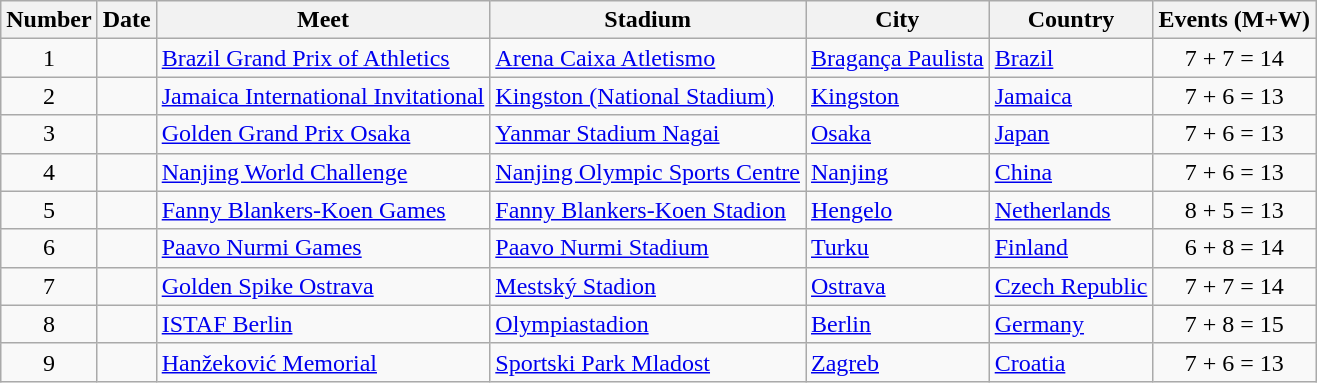<table class="wikitable sortable">
<tr>
<th>Number</th>
<th>Date</th>
<th>Meet</th>
<th>Stadium</th>
<th>City</th>
<th>Country</th>
<th>Events (M+W)</th>
</tr>
<tr>
<td align=center>1</td>
<td></td>
<td><a href='#'>Brazil Grand Prix of Athletics</a></td>
<td><a href='#'>Arena Caixa Atletismo</a></td>
<td><a href='#'>Bragança Paulista</a></td>
<td><a href='#'>Brazil</a></td>
<td align=center>7 + 7 = 14</td>
</tr>
<tr>
<td align=center>2</td>
<td></td>
<td><a href='#'>Jamaica International Invitational</a></td>
<td><a href='#'>Kingston (National Stadium)</a></td>
<td><a href='#'>Kingston</a></td>
<td><a href='#'>Jamaica</a></td>
<td align=center>7 + 6 = 13</td>
</tr>
<tr>
<td align=center>3</td>
<td></td>
<td><a href='#'>Golden Grand Prix Osaka</a></td>
<td><a href='#'>Yanmar Stadium Nagai</a></td>
<td><a href='#'>Osaka</a></td>
<td><a href='#'>Japan</a></td>
<td align=center>7 + 6 = 13</td>
</tr>
<tr>
<td align=center>4</td>
<td></td>
<td><a href='#'>Nanjing World Challenge</a></td>
<td><a href='#'>Nanjing Olympic Sports Centre</a></td>
<td><a href='#'>Nanjing</a></td>
<td><a href='#'>China</a></td>
<td align=center>7 + 6 = 13</td>
</tr>
<tr>
<td align=center>5</td>
<td></td>
<td><a href='#'>Fanny Blankers-Koen Games</a></td>
<td><a href='#'>Fanny Blankers-Koen Stadion</a></td>
<td><a href='#'>Hengelo</a></td>
<td><a href='#'>Netherlands</a></td>
<td align=center>8 + 5 = 13</td>
</tr>
<tr>
<td align=center>6</td>
<td></td>
<td><a href='#'>Paavo Nurmi Games</a></td>
<td><a href='#'>Paavo Nurmi Stadium</a></td>
<td><a href='#'>Turku</a></td>
<td><a href='#'>Finland</a></td>
<td align=center>6 + 8 = 14</td>
</tr>
<tr>
<td align=center>7</td>
<td></td>
<td><a href='#'>Golden Spike Ostrava</a></td>
<td><a href='#'>Mestský Stadion</a></td>
<td><a href='#'>Ostrava</a></td>
<td><a href='#'>Czech Republic</a></td>
<td align=center>7 + 7 = 14</td>
</tr>
<tr>
<td align=center>8</td>
<td></td>
<td><a href='#'>ISTAF Berlin</a></td>
<td><a href='#'>Olympiastadion</a></td>
<td><a href='#'>Berlin</a></td>
<td><a href='#'>Germany</a></td>
<td align=center>7 + 8 = 15</td>
</tr>
<tr>
<td align=center>9</td>
<td></td>
<td><a href='#'>Hanžeković Memorial</a></td>
<td><a href='#'>Sportski Park Mladost</a></td>
<td><a href='#'>Zagreb</a></td>
<td><a href='#'>Croatia</a></td>
<td align=center>7 + 6 = 13</td>
</tr>
</table>
